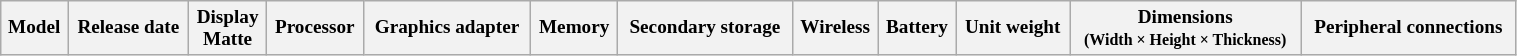<table class="wikitable" style="font-size: 80%; text-align: center; min-width: 80%;">
<tr>
<th>Model</th>
<th>Release date</th>
<th>Display<br>Matte</th>
<th>Processor</th>
<th>Graphics adapter</th>
<th>Memory</th>
<th>Secondary storage</th>
<th>Wireless</th>
<th>Battery</th>
<th>Unit weight</th>
<th>Dimensions<br><small>(Width × Height × Thickness)</small></th>
<th>Peripheral connections</th>
</tr>
</table>
